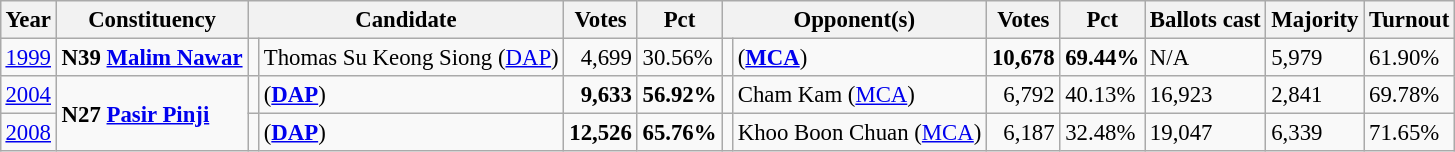<table class="wikitable" style="margin:0.5em ; font-size:95%">
<tr>
<th>Year</th>
<th>Constituency</th>
<th colspan=2>Candidate</th>
<th>Votes</th>
<th>Pct</th>
<th colspan=2>Opponent(s)</th>
<th>Votes</th>
<th>Pct</th>
<th>Ballots cast</th>
<th>Majority</th>
<th>Turnout</th>
</tr>
<tr>
<td><a href='#'>1999</a></td>
<td><strong>N39 <a href='#'>Malim Nawar</a></strong></td>
<td></td>
<td>Thomas Su Keong Siong (<a href='#'>DAP</a>)</td>
<td align="right">4,699</td>
<td>30.56%</td>
<td></td>
<td> (<a href='#'><strong>MCA</strong></a>)</td>
<td align="right"><strong>10,678</strong></td>
<td><strong>69.44%</strong></td>
<td>N/A</td>
<td>5,979</td>
<td>61.90%</td>
</tr>
<tr>
<td><a href='#'>2004</a></td>
<td rowspan=2><strong>N27 <a href='#'>Pasir Pinji</a></strong></td>
<td></td>
<td> (<a href='#'><strong>DAP</strong></a>)</td>
<td align="right"><strong>9,633</strong></td>
<td><strong>56.92%</strong></td>
<td></td>
<td>Cham Kam (<a href='#'>MCA</a>)</td>
<td align="right">6,792</td>
<td>40.13%</td>
<td>16,923</td>
<td>2,841</td>
<td>69.78%</td>
</tr>
<tr>
<td><a href='#'>2008</a></td>
<td></td>
<td> (<a href='#'><strong>DAP</strong></a>)</td>
<td align="right"><strong>12,526</strong></td>
<td><strong>65.76%</strong></td>
<td></td>
<td>Khoo Boon Chuan (<a href='#'>MCA</a>)</td>
<td align="right">6,187</td>
<td>32.48%</td>
<td>19,047</td>
<td>6,339</td>
<td>71.65%</td>
</tr>
</table>
